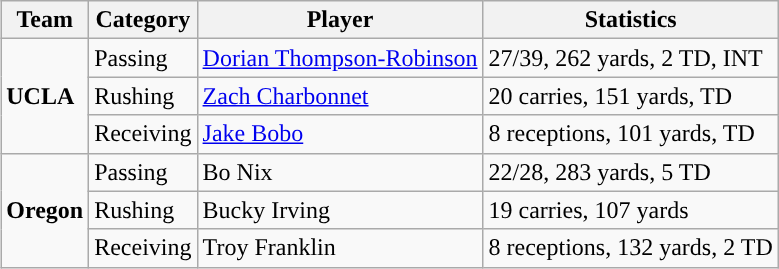<table class="wikitable" style="float: right;">
<tr>
<th>Team</th>
<th>Category</th>
<th>Player</th>
<th>Statistics</th>
</tr>
<tr>
<td rowspan=3><strong>UCLA</strong></td>
<td>Passing</td>
<td><a href='#'>Dorian Thompson-Robinson</a></td>
<td>27/39, 262 yards, 2 TD, INT</td>
</tr>
<tr>
<td>Rushing</td>
<td><a href='#'>Zach Charbonnet</a></td>
<td>20 carries, 151 yards, TD</td>
</tr>
<tr>
<td>Receiving</td>
<td><a href='#'>Jake Bobo</a></td>
<td>8 receptions, 101 yards, TD</td>
</tr>
<tr>
<td rowspan=3><strong>Oregon</strong></td>
<td>Passing</td>
<td>Bo Nix</td>
<td>22/28, 283 yards, 5 TD</td>
</tr>
<tr>
<td>Rushing</td>
<td>Bucky Irving</td>
<td>19 carries, 107 yards</td>
</tr>
<tr>
<td>Receiving</td>
<td>Troy Franklin</td>
<td>8 receptions, 132 yards, 2 TD</td>
</tr>
</table>
